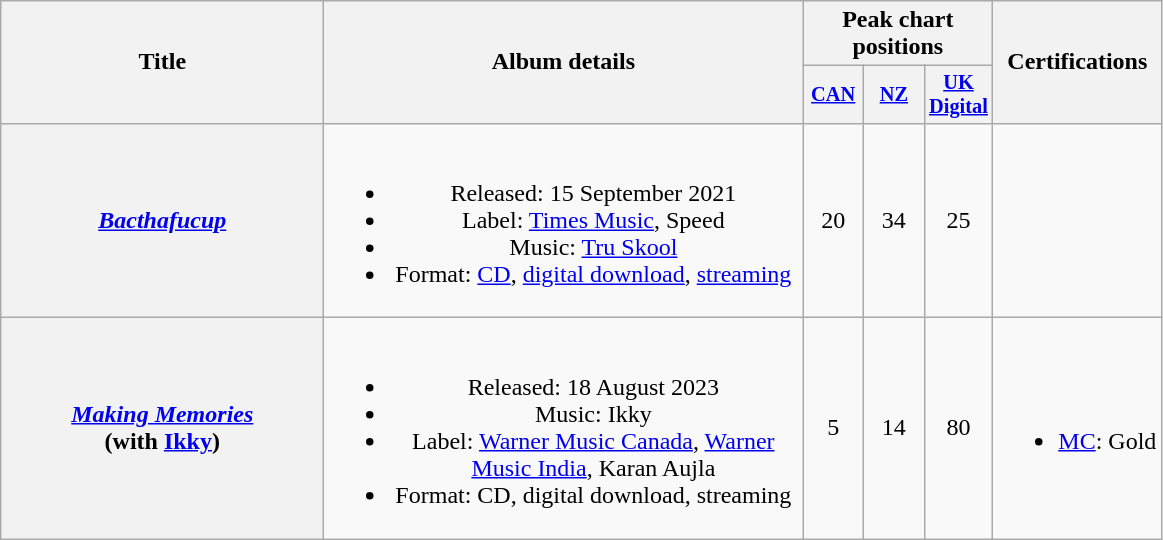<table class="wikitable plainrowheaders" style="text-align:center;">
<tr>
<th scope="col" rowspan="2" style="width:13em;">Title</th>
<th scope="col" rowspan="2" style="width:19.5em;">Album details</th>
<th scope="col" colspan="3">Peak chart positions</th>
<th scope="col" rowspan="2">Certifications</th>
</tr>
<tr>
<th style="width:2.5em; font-size:85%"><a href='#'>CAN</a><br></th>
<th style="width:2.5em; font-size:85%"><a href='#'>NZ</a><br></th>
<th style="width:2.5em; font-size:85%"><a href='#'>UK Digital</a><br></th>
</tr>
<tr>
<th scope="row"><em><a href='#'>Bacthafucup</a></em></th>
<td><br><ul><li>Released: 15 September 2021</li><li>Label: <a href='#'>Times Music</a>, Speed</li><li>Music: <a href='#'>Tru Skool</a></li><li>Format: <a href='#'>CD</a>, <a href='#'>digital download</a>, <a href='#'>streaming</a></li></ul></td>
<td>20</td>
<td>34</td>
<td>25</td>
<td></td>
</tr>
<tr>
<th scope="row"><em><a href='#'>Making Memories</a></em><br> <span>(with <a href='#'>Ikky</a>)</span></th>
<td><br><ul><li>Released: 18 August 2023</li><li>Music: Ikky</li><li>Label: <a href='#'>Warner Music Canada</a>, <a href='#'>Warner Music India</a>, Karan Aujla</li><li>Format: CD, digital download, streaming</li></ul></td>
<td>5</td>
<td>14</td>
<td>80</td>
<td><br><ul><li><a href='#'>MC</a>: Gold</li></ul></td>
</tr>
</table>
